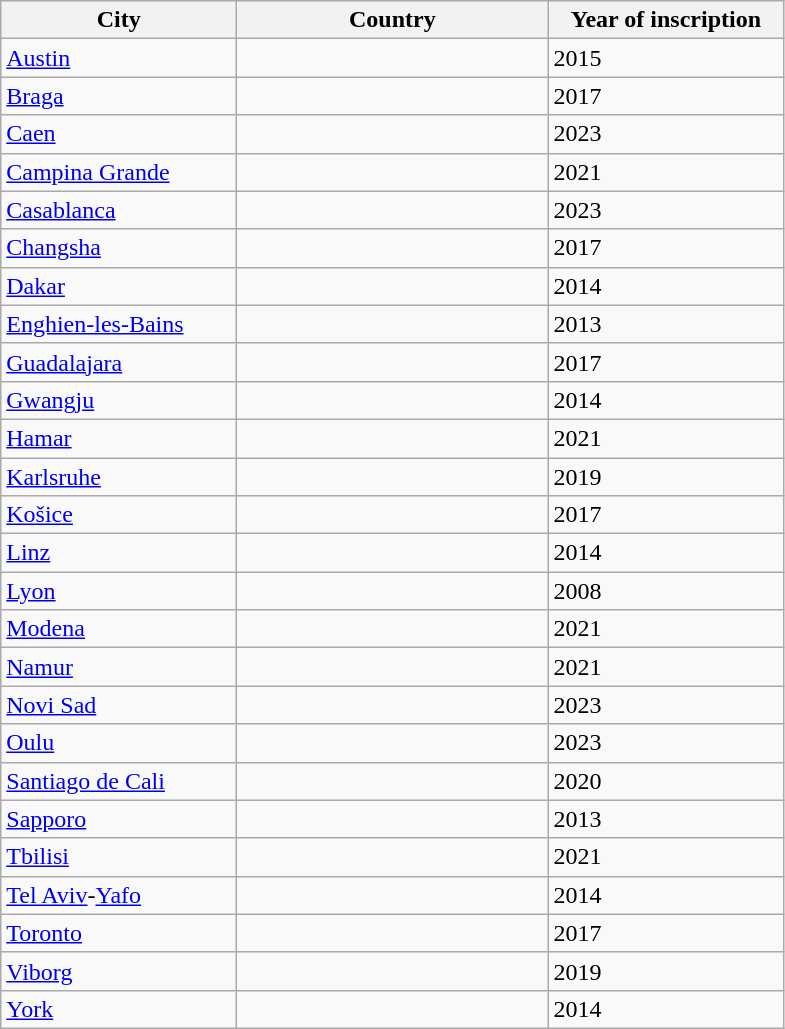<table class="wikitable sortable">
<tr>
<th width="150">City</th>
<th width="200">Country</th>
<th width="150">Year of inscription</th>
</tr>
<tr>
<td><a href='#'>Austin</a></td>
<td></td>
<td>2015</td>
</tr>
<tr>
<td><a href='#'>Braga</a></td>
<td></td>
<td>2017</td>
</tr>
<tr>
<td><a href='#'>Caen</a></td>
<td></td>
<td>2023</td>
</tr>
<tr>
<td><a href='#'>Campina Grande</a></td>
<td></td>
<td>2021</td>
</tr>
<tr>
<td><a href='#'>Casablanca</a></td>
<td></td>
<td>2023</td>
</tr>
<tr>
<td><a href='#'>Changsha</a></td>
<td></td>
<td>2017</td>
</tr>
<tr>
<td><a href='#'>Dakar</a></td>
<td></td>
<td>2014</td>
</tr>
<tr>
<td><a href='#'>Enghien-les-Bains</a></td>
<td></td>
<td>2013</td>
</tr>
<tr>
<td><a href='#'>Guadalajara</a></td>
<td></td>
<td>2017</td>
</tr>
<tr>
<td><a href='#'>Gwangju</a></td>
<td></td>
<td>2014</td>
</tr>
<tr>
<td><a href='#'>Hamar</a></td>
<td></td>
<td>2021</td>
</tr>
<tr>
<td><a href='#'>Karlsruhe</a></td>
<td></td>
<td>2019</td>
</tr>
<tr>
<td><a href='#'>Košice</a></td>
<td></td>
<td>2017</td>
</tr>
<tr>
<td><a href='#'>Linz</a></td>
<td></td>
<td>2014</td>
</tr>
<tr>
<td><a href='#'>Lyon</a></td>
<td></td>
<td>2008</td>
</tr>
<tr>
<td><a href='#'>Modena</a></td>
<td></td>
<td>2021</td>
</tr>
<tr>
<td><a href='#'>Namur</a></td>
<td></td>
<td>2021</td>
</tr>
<tr>
<td><a href='#'>Novi Sad</a></td>
<td></td>
<td>2023</td>
</tr>
<tr>
<td><a href='#'>Oulu</a></td>
<td></td>
<td>2023</td>
</tr>
<tr>
<td><a href='#'>Santiago de Cali</a></td>
<td></td>
<td>2020</td>
</tr>
<tr>
<td><a href='#'>Sapporo</a></td>
<td></td>
<td>2013</td>
</tr>
<tr>
<td><a href='#'>Tbilisi</a></td>
<td></td>
<td>2021</td>
</tr>
<tr>
<td><a href='#'>Tel Aviv</a>-<a href='#'>Yafo</a></td>
<td></td>
<td>2014</td>
</tr>
<tr>
<td><a href='#'>Toronto</a></td>
<td></td>
<td>2017</td>
</tr>
<tr>
<td><a href='#'>Viborg</a></td>
<td></td>
<td>2019</td>
</tr>
<tr>
<td><a href='#'>York</a></td>
<td></td>
<td>2014</td>
</tr>
</table>
